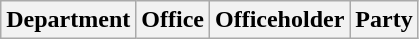<table class="wikitable">
<tr>
<th scope="col">Department</th>
<th scope="col">Office</th>
<th scope="col">Officeholder</th>
<th scope="col">Party<br>
</th>
</tr>
</table>
